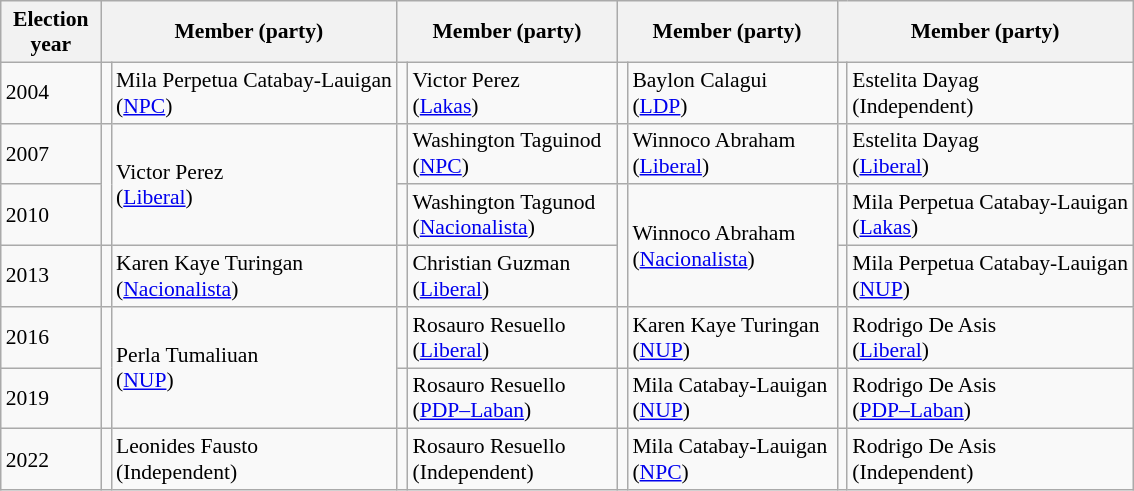<table class=wikitable style="font-size:90%">
<tr>
<th width=60px>Election<br>year</th>
<th colspan=2 width=140px>Member (party)</th>
<th colspan=2 width=140px>Member (party)</th>
<th colspan=2 width=140px>Member (party)</th>
<th colspan=2 width=140px>Member (party)</th>
</tr>
<tr>
<td>2004</td>
<td bgcolor=></td>
<td>Mila Perpetua Catabay-Lauigan<br>(<a href='#'>NPC</a>)</td>
<td bgcolor=></td>
<td>Victor Perez<br>(<a href='#'>Lakas</a>)</td>
<td bgcolor=></td>
<td>Baylon Calagui<br>(<a href='#'>LDP</a>)</td>
<td bgcolor=></td>
<td>Estelita Dayag<br>(Independent)</td>
</tr>
<tr>
<td>2007</td>
<td rowspan=2 bgcolor=></td>
<td rowspan=2>Victor Perez<br>(<a href='#'>Liberal</a>)</td>
<td bgcolor=></td>
<td>Washington Taguinod<br>(<a href='#'>NPC</a>)</td>
<td bgcolor=></td>
<td>Winnoco Abraham<br>(<a href='#'>Liberal</a>)</td>
<td bgcolor=></td>
<td>Estelita Dayag<br>(<a href='#'>Liberal</a>)</td>
</tr>
<tr>
<td>2010</td>
<td bgcolor=></td>
<td>Washington Tagunod<br>(<a href='#'>Nacionalista</a>)</td>
<td rowspan=2 bgcolor=></td>
<td rowspan=2>Winnoco Abraham<br>(<a href='#'>Nacionalista</a>)</td>
<td bgcolor=></td>
<td>Mila Perpetua Catabay-Lauigan<br>(<a href='#'>Lakas</a>)</td>
</tr>
<tr>
<td>2013</td>
<td bgcolor=></td>
<td>Karen Kaye Turingan<br>(<a href='#'>Nacionalista</a>)</td>
<td bgcolor=></td>
<td>Christian Guzman<br>(<a href='#'>Liberal</a>)</td>
<td bgcolor=></td>
<td>Mila Perpetua Catabay-Lauigan<br>(<a href='#'>NUP</a>)</td>
</tr>
<tr>
<td>2016</td>
<td rowspan=2 bgcolor=></td>
<td rowspan=2>Perla Tumaliuan<br>(<a href='#'>NUP</a>)</td>
<td bgcolor=></td>
<td>Rosauro Resuello<br>(<a href='#'>Liberal</a>)</td>
<td bgcolor=></td>
<td>Karen Kaye Turingan<br>(<a href='#'>NUP</a>)</td>
<td bgcolor=></td>
<td>Rodrigo De Asis<br>(<a href='#'>Liberal</a>)</td>
</tr>
<tr>
<td>2019</td>
<td bgcolor=></td>
<td>Rosauro Resuello<br>(<a href='#'>PDP–Laban</a>)</td>
<td bgcolor=></td>
<td>Mila Catabay-Lauigan<br>(<a href='#'>NUP</a>)</td>
<td bgcolor=></td>
<td>Rodrigo De Asis<br>(<a href='#'>PDP–Laban</a>)</td>
</tr>
<tr>
<td>2022</td>
<td bgcolor=></td>
<td>Leonides Fausto<br>(Independent)</td>
<td bgcolor=></td>
<td>Rosauro Resuello<br>(Independent)</td>
<td bgcolor=></td>
<td>Mila Catabay-Lauigan<br>(<a href='#'>NPC</a>)</td>
<td bgcolor=></td>
<td>Rodrigo De Asis<br>(Independent)</td>
</tr>
</table>
